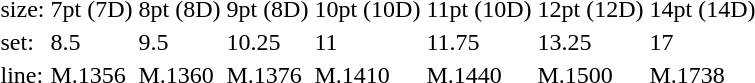<table style="margin-left:40px;">
<tr>
<td>size:</td>
<td>7pt (7D)</td>
<td>8pt (8D)</td>
<td>9pt (8D)</td>
<td>10pt (10D)</td>
<td>11pt (10D)</td>
<td>12pt (12D)</td>
<td>14pt (14D)</td>
</tr>
<tr>
<td>set:</td>
<td>8.5</td>
<td>9.5</td>
<td>10.25</td>
<td>11</td>
<td>11.75</td>
<td>13.25</td>
<td>17</td>
</tr>
<tr>
<td>line:</td>
<td>M.1356</td>
<td>M.1360</td>
<td>M.1376</td>
<td>M.1410</td>
<td>M.1440</td>
<td>M.1500</td>
<td>M.1738</td>
</tr>
</table>
